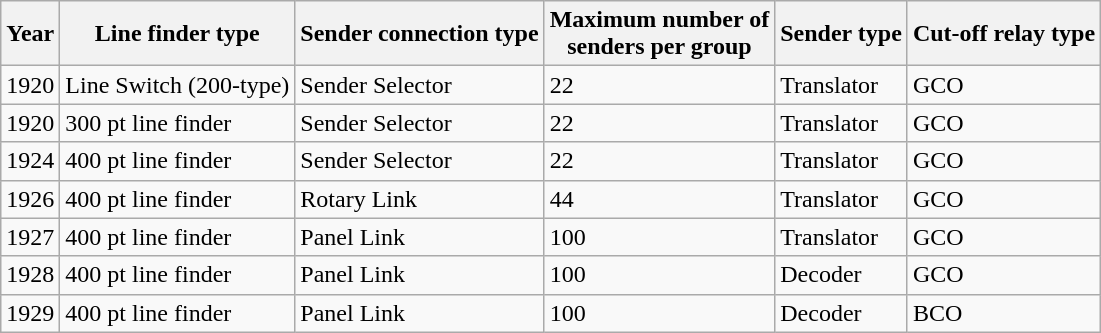<table class="wikitable">
<tr>
<th>Year</th>
<th>Line finder type</th>
<th>Sender connection type</th>
<th>Maximum number of<br>senders per group</th>
<th>Sender type</th>
<th>Cut-off relay type</th>
</tr>
<tr>
<td>1920</td>
<td>Line Switch (200-type)</td>
<td>Sender Selector</td>
<td>22</td>
<td>Translator</td>
<td>GCO</td>
</tr>
<tr>
<td>1920</td>
<td>300 pt line finder</td>
<td>Sender Selector</td>
<td>22</td>
<td>Translator</td>
<td>GCO</td>
</tr>
<tr>
<td>1924</td>
<td>400 pt line finder</td>
<td>Sender Selector</td>
<td>22</td>
<td>Translator</td>
<td>GCO</td>
</tr>
<tr>
<td>1926</td>
<td>400 pt line finder</td>
<td>Rotary Link</td>
<td>44</td>
<td>Translator</td>
<td>GCO</td>
</tr>
<tr>
<td>1927</td>
<td>400 pt line finder</td>
<td>Panel Link</td>
<td>100</td>
<td>Translator</td>
<td>GCO</td>
</tr>
<tr>
<td>1928</td>
<td>400 pt line finder</td>
<td>Panel Link</td>
<td>100</td>
<td>Decoder</td>
<td>GCO</td>
</tr>
<tr>
<td>1929</td>
<td>400 pt line finder</td>
<td>Panel Link</td>
<td>100</td>
<td>Decoder</td>
<td>BCO</td>
</tr>
</table>
